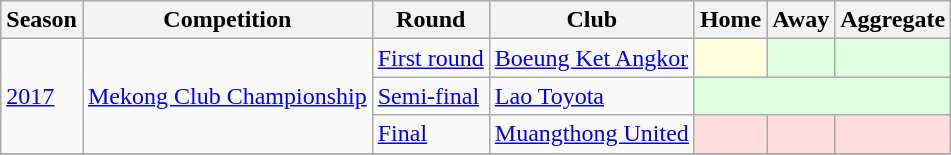<table class="wikitable">
<tr>
<th>Season</th>
<th>Competition</th>
<th>Round</th>
<th>Club</th>
<th>Home</th>
<th>Away</th>
<th>Aggregate</th>
</tr>
<tr>
<td rowspan="3"><a href='#'>2017</a></td>
<td rowspan="3"><a href='#'>Mekong Club Championship</a></td>
<td><a href='#'>First round</a></td>
<td> <a href='#'>Boeung Ket Angkor</a></td>
<td style="background:#ffd;"></td>
<td style="background:#dfd;"></td>
<td style="background:#dfd;"></td>
</tr>
<tr>
<td><a href='#'>Semi-final</a></td>
<td> <a href='#'>Lao Toyota</a></td>
<td colspan="3;" style="background:#dfd;"></td>
</tr>
<tr>
<td><a href='#'>Final</a></td>
<td> <a href='#'>Muangthong United</a></td>
<td style="background:#fdd;"></td>
<td style="background:#fdd;"></td>
<td style="background:#fdd;"></td>
</tr>
<tr>
</tr>
</table>
